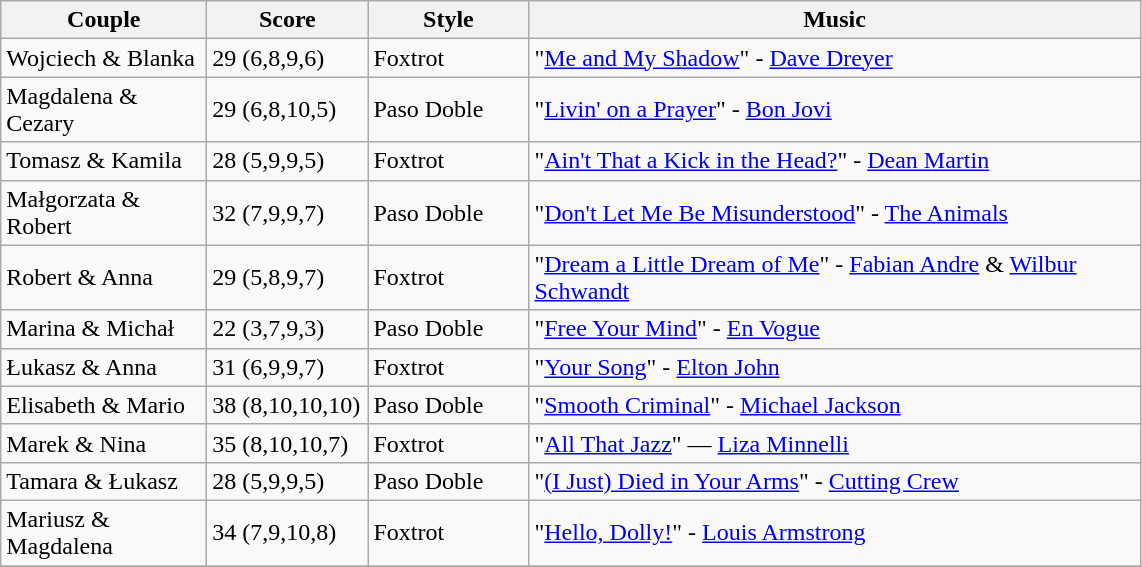<table class="wikitable">
<tr>
<th width="130">Couple</th>
<th width="100">Score</th>
<th width="100">Style</th>
<th width="400">Music</th>
</tr>
<tr>
<td>Wojciech & Blanka</td>
<td>29 (6,8,9,6)</td>
<td>Foxtrot</td>
<td>"<a href='#'>Me and My Shadow</a>" - <a href='#'>Dave Dreyer</a></td>
</tr>
<tr>
<td>Magdalena & Cezary</td>
<td>29 (6,8,10,5)</td>
<td>Paso Doble</td>
<td>"<a href='#'>Livin' on a Prayer</a>" - <a href='#'>Bon Jovi</a></td>
</tr>
<tr>
<td>Tomasz & Kamila</td>
<td>28 (5,9,9,5)</td>
<td>Foxtrot</td>
<td>"<a href='#'>Ain't That a Kick in the Head?</a>" - <a href='#'>Dean Martin</a></td>
</tr>
<tr>
<td>Małgorzata & Robert</td>
<td>32 (7,9,9,7)</td>
<td>Paso Doble</td>
<td>"<a href='#'>Don't Let Me Be Misunderstood</a>" - <a href='#'>The Animals</a></td>
</tr>
<tr>
<td>Robert & Anna</td>
<td>29 (5,8,9,7)</td>
<td>Foxtrot</td>
<td>"<a href='#'>Dream a Little Dream of Me</a>" - <a href='#'>Fabian Andre</a> & <a href='#'>Wilbur Schwandt</a></td>
</tr>
<tr>
<td>Marina & Michał</td>
<td>22 (3,7,9,3)</td>
<td>Paso Doble</td>
<td>"<a href='#'>Free Your Mind</a>" - <a href='#'>En Vogue</a></td>
</tr>
<tr>
<td>Łukasz & Anna</td>
<td>31 (6,9,9,7)</td>
<td>Foxtrot</td>
<td>"<a href='#'>Your Song</a>" - <a href='#'>Elton John</a></td>
</tr>
<tr>
<td>Elisabeth & Mario</td>
<td>38 (8,10,10,10)</td>
<td>Paso Doble</td>
<td>"<a href='#'>Smooth Criminal</a>" - <a href='#'>Michael Jackson</a></td>
</tr>
<tr>
<td>Marek & Nina</td>
<td>35 (8,10,10,7)</td>
<td>Foxtrot</td>
<td>"<a href='#'>All That Jazz</a>" — <a href='#'>Liza Minnelli</a></td>
</tr>
<tr>
<td>Tamara & Łukasz</td>
<td>28 (5,9,9,5)</td>
<td>Paso Doble</td>
<td>"<a href='#'>(I Just) Died in Your Arms</a>" - <a href='#'>Cutting Crew</a></td>
</tr>
<tr>
<td>Mariusz & Magdalena</td>
<td>34 (7,9,10,8)</td>
<td>Foxtrot</td>
<td>"<a href='#'>Hello, Dolly!</a>" - <a href='#'>Louis Armstrong</a></td>
</tr>
<tr>
</tr>
</table>
